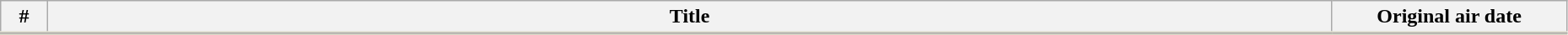<table class="wikitable" width="98%">
<tr style="border-bottom:3px solid #DCD8C8">
<th width="3%">#</th>
<th>Title</th>
<th width="15%">Original air date</th>
</tr>
<tr>
</tr>
</table>
